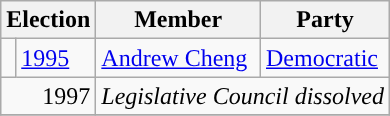<table class="wikitable">
<tr>
<th colspan="2">Election</th>
<th>Member</th>
<th>Party</th>
</tr>
<tr>
<td style="background-color: "></td>
<td><a href='#'>1995</a></td>
<td><a href='#'>Andrew Cheng</a></td>
<td><a href='#'>Democratic</a></td>
</tr>
<tr>
<td colspan=2 align=right>1997</td>
<td colspan=2><em>Legislative Council dissolved</em></td>
</tr>
<tr>
</tr>
</table>
